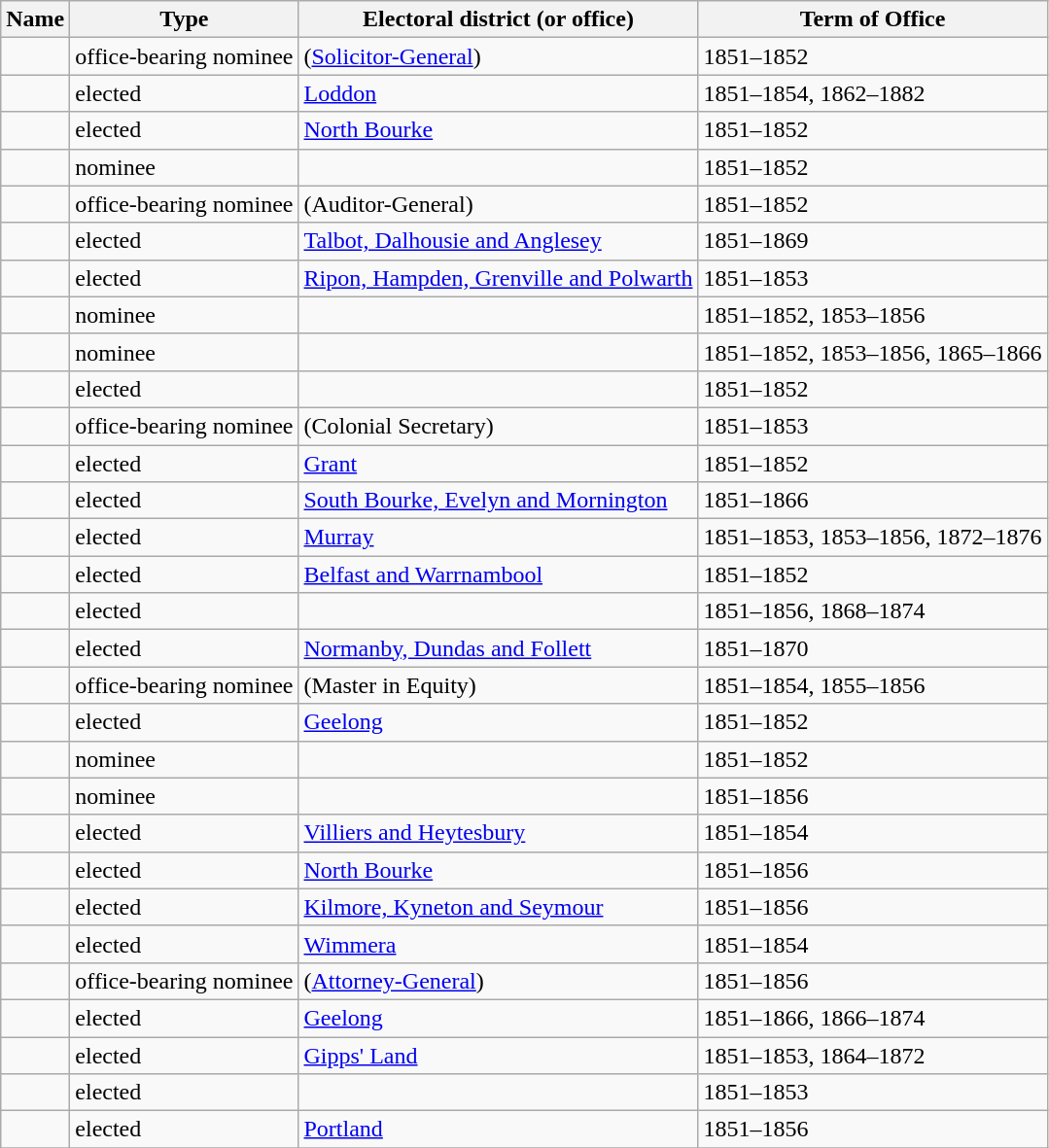<table class="wikitable sortable">
<tr>
<th>Name</th>
<th>Type</th>
<th>Electoral district (or office)</th>
<th>Term of Office</th>
</tr>
<tr>
<td></td>
<td>office-bearing nominee</td>
<td>(<a href='#'>Solicitor-General</a>)</td>
<td>1851–1852</td>
</tr>
<tr>
<td></td>
<td>elected</td>
<td><a href='#'>Loddon</a></td>
<td>1851–1854, 1862–1882</td>
</tr>
<tr>
<td></td>
<td>elected</td>
<td><a href='#'>North Bourke</a></td>
<td>1851–1852</td>
</tr>
<tr>
<td></td>
<td>nominee</td>
<td></td>
<td>1851–1852</td>
</tr>
<tr>
<td></td>
<td>office-bearing nominee</td>
<td>(Auditor-General)</td>
<td>1851–1852</td>
</tr>
<tr>
<td></td>
<td>elected</td>
<td><a href='#'>Talbot, Dalhousie and Anglesey</a></td>
<td>1851–1869</td>
</tr>
<tr>
<td></td>
<td>elected</td>
<td><a href='#'>Ripon, Hampden, Grenville and Polwarth</a></td>
<td>1851–1853</td>
</tr>
<tr>
<td></td>
<td>nominee</td>
<td></td>
<td>1851–1852, 1853–1856</td>
</tr>
<tr>
<td></td>
<td>nominee</td>
<td></td>
<td>1851–1852, 1853–1856, 1865–1866</td>
</tr>
<tr>
<td></td>
<td>elected</td>
<td></td>
<td>1851–1852</td>
</tr>
<tr>
<td></td>
<td>office-bearing nominee</td>
<td>(Colonial Secretary)</td>
<td>1851–1853</td>
</tr>
<tr>
<td></td>
<td>elected</td>
<td><a href='#'>Grant</a></td>
<td>1851–1852</td>
</tr>
<tr>
<td></td>
<td>elected</td>
<td><a href='#'>South Bourke, Evelyn and Mornington</a></td>
<td>1851–1866</td>
</tr>
<tr>
<td></td>
<td>elected</td>
<td><a href='#'>Murray</a></td>
<td>1851–1853, 1853–1856, 1872–1876</td>
</tr>
<tr>
<td></td>
<td>elected</td>
<td><a href='#'>Belfast and Warrnambool</a></td>
<td>1851–1852</td>
</tr>
<tr>
<td></td>
<td>elected</td>
<td></td>
<td>1851–1856, 1868–1874</td>
</tr>
<tr>
<td></td>
<td>elected</td>
<td><a href='#'>Normanby, Dundas and Follett</a></td>
<td>1851–1870</td>
</tr>
<tr>
<td></td>
<td>office-bearing nominee</td>
<td>(Master in Equity)</td>
<td>1851–1854, 1855–1856</td>
</tr>
<tr>
<td></td>
<td>elected</td>
<td><a href='#'>Geelong</a></td>
<td>1851–1852</td>
</tr>
<tr>
<td></td>
<td>nominee</td>
<td></td>
<td>1851–1852</td>
</tr>
<tr>
<td></td>
<td>nominee</td>
<td></td>
<td>1851–1856</td>
</tr>
<tr>
<td></td>
<td>elected</td>
<td><a href='#'>Villiers and Heytesbury</a></td>
<td>1851–1854</td>
</tr>
<tr>
<td></td>
<td>elected</td>
<td><a href='#'>North Bourke</a></td>
<td>1851–1856</td>
</tr>
<tr>
<td></td>
<td>elected</td>
<td><a href='#'>Kilmore, Kyneton and Seymour</a></td>
<td>1851–1856</td>
</tr>
<tr>
<td></td>
<td>elected</td>
<td><a href='#'>Wimmera</a></td>
<td>1851–1854</td>
</tr>
<tr>
<td></td>
<td>office-bearing nominee</td>
<td>(<a href='#'>Attorney-General</a>)</td>
<td>1851–1856</td>
</tr>
<tr>
<td></td>
<td>elected</td>
<td><a href='#'>Geelong</a></td>
<td>1851–1866, 1866–1874</td>
</tr>
<tr>
<td></td>
<td>elected</td>
<td><a href='#'>Gipps' Land</a></td>
<td>1851–1853, 1864–1872</td>
</tr>
<tr>
<td></td>
<td>elected</td>
<td></td>
<td>1851–1853</td>
</tr>
<tr>
<td></td>
<td>elected</td>
<td><a href='#'>Portland</a></td>
<td>1851–1856</td>
</tr>
<tr>
</tr>
</table>
